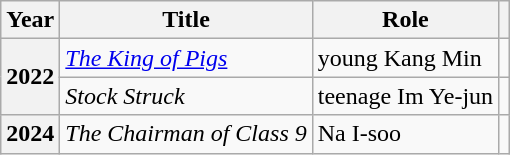<table class="wikitable sortable plainrowheaders">
<tr>
<th>Year</th>
<th>Title</th>
<th>Role</th>
<th></th>
</tr>
<tr>
<th scope="row" rowspan="2">2022</th>
<td><em><a href='#'>The King of Pigs</a></em></td>
<td>young Kang Min</td>
<td></td>
</tr>
<tr>
<td><em>Stock Struck</em></td>
<td>teenage Im Ye-jun</td>
<td></td>
</tr>
<tr>
<th scope="row">2024</th>
<td><em>The Chairman of Class 9</em></td>
<td>Na I-soo</td>
<td></td>
</tr>
</table>
